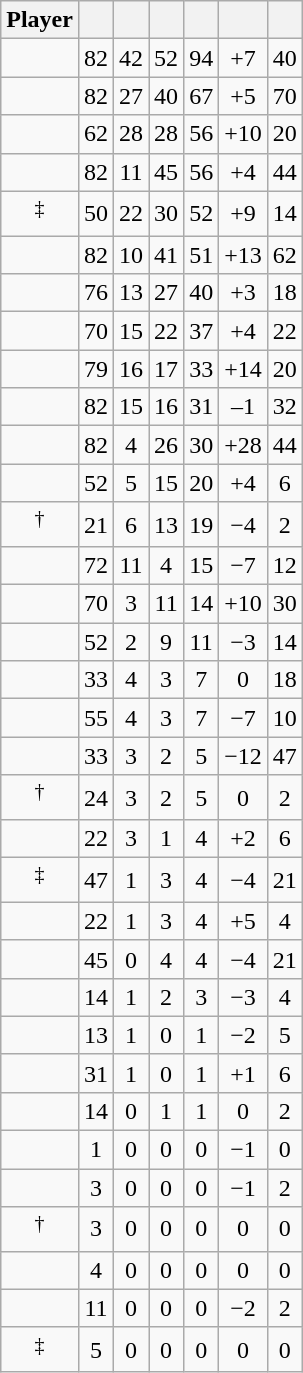<table class="wikitable sortable" style="text-align:center;">
<tr align=center>
<th>Player</th>
<th></th>
<th></th>
<th></th>
<th></th>
<th data-sort-type="number"></th>
<th></th>
</tr>
<tr>
<td></td>
<td>82</td>
<td>42</td>
<td>52</td>
<td>94</td>
<td>+7</td>
<td>40</td>
</tr>
<tr>
<td></td>
<td>82</td>
<td>27</td>
<td>40</td>
<td>67</td>
<td>+5</td>
<td>70</td>
</tr>
<tr>
<td></td>
<td>62</td>
<td>28</td>
<td>28</td>
<td>56</td>
<td>+10</td>
<td>20</td>
</tr>
<tr>
<td></td>
<td>82</td>
<td>11</td>
<td>45</td>
<td>56</td>
<td>+4</td>
<td>44</td>
</tr>
<tr>
<td><sup>‡</sup></td>
<td>50</td>
<td>22</td>
<td>30</td>
<td>52</td>
<td>+9</td>
<td>14</td>
</tr>
<tr>
<td></td>
<td>82</td>
<td>10</td>
<td>41</td>
<td>51</td>
<td>+13</td>
<td>62</td>
</tr>
<tr>
<td></td>
<td>76</td>
<td>13</td>
<td>27</td>
<td>40</td>
<td>+3</td>
<td>18</td>
</tr>
<tr>
<td></td>
<td>70</td>
<td>15</td>
<td>22</td>
<td>37</td>
<td>+4</td>
<td>22</td>
</tr>
<tr>
<td></td>
<td>79</td>
<td>16</td>
<td>17</td>
<td>33</td>
<td>+14</td>
<td>20</td>
</tr>
<tr>
<td></td>
<td>82</td>
<td>15</td>
<td>16</td>
<td>31</td>
<td>–1</td>
<td>32</td>
</tr>
<tr>
<td></td>
<td>82</td>
<td>4</td>
<td>26</td>
<td>30</td>
<td>+28</td>
<td>44</td>
</tr>
<tr>
<td></td>
<td>52</td>
<td>5</td>
<td>15</td>
<td>20</td>
<td>+4</td>
<td>6</td>
</tr>
<tr>
<td><sup>†</sup></td>
<td>21</td>
<td>6</td>
<td>13</td>
<td>19</td>
<td>−4</td>
<td>2</td>
</tr>
<tr>
<td></td>
<td>72</td>
<td>11</td>
<td>4</td>
<td>15</td>
<td>−7</td>
<td>12</td>
</tr>
<tr>
<td></td>
<td>70</td>
<td>3</td>
<td>11</td>
<td>14</td>
<td>+10</td>
<td>30</td>
</tr>
<tr>
<td></td>
<td>52</td>
<td>2</td>
<td>9</td>
<td>11</td>
<td>−3</td>
<td>14</td>
</tr>
<tr>
<td></td>
<td>33</td>
<td>4</td>
<td>3</td>
<td>7</td>
<td>0</td>
<td>18</td>
</tr>
<tr>
<td></td>
<td>55</td>
<td>4</td>
<td>3</td>
<td>7</td>
<td>−7</td>
<td>10</td>
</tr>
<tr>
<td></td>
<td>33</td>
<td>3</td>
<td>2</td>
<td>5</td>
<td>−12</td>
<td>47</td>
</tr>
<tr>
<td><sup>†</sup></td>
<td>24</td>
<td>3</td>
<td>2</td>
<td>5</td>
<td>0</td>
<td>2</td>
</tr>
<tr>
<td></td>
<td>22</td>
<td>3</td>
<td>1</td>
<td>4</td>
<td>+2</td>
<td>6</td>
</tr>
<tr>
<td><sup>‡</sup></td>
<td>47</td>
<td>1</td>
<td>3</td>
<td>4</td>
<td>−4</td>
<td>21</td>
</tr>
<tr>
<td></td>
<td>22</td>
<td>1</td>
<td>3</td>
<td>4</td>
<td>+5</td>
<td>4</td>
</tr>
<tr>
<td></td>
<td>45</td>
<td>0</td>
<td>4</td>
<td>4</td>
<td>−4</td>
<td>21</td>
</tr>
<tr>
<td></td>
<td>14</td>
<td>1</td>
<td>2</td>
<td>3</td>
<td>−3</td>
<td>4</td>
</tr>
<tr>
<td></td>
<td>13</td>
<td>1</td>
<td>0</td>
<td>1</td>
<td>−2</td>
<td>5</td>
</tr>
<tr>
<td></td>
<td>31</td>
<td>1</td>
<td>0</td>
<td>1</td>
<td>+1</td>
<td>6</td>
</tr>
<tr>
<td></td>
<td>14</td>
<td>0</td>
<td>1</td>
<td>1</td>
<td>0</td>
<td>2</td>
</tr>
<tr>
<td></td>
<td>1</td>
<td>0</td>
<td>0</td>
<td>0</td>
<td>−1</td>
<td>0</td>
</tr>
<tr>
<td></td>
<td>3</td>
<td>0</td>
<td>0</td>
<td>0</td>
<td>−1</td>
<td>2</td>
</tr>
<tr>
<td><sup>†</sup></td>
<td>3</td>
<td>0</td>
<td>0</td>
<td>0</td>
<td>0</td>
<td>0</td>
</tr>
<tr>
<td></td>
<td>4</td>
<td>0</td>
<td>0</td>
<td>0</td>
<td>0</td>
<td>0</td>
</tr>
<tr>
<td></td>
<td>11</td>
<td>0</td>
<td>0</td>
<td>0</td>
<td>−2</td>
<td>2</td>
</tr>
<tr>
<td><sup>‡</sup></td>
<td>5</td>
<td>0</td>
<td>0</td>
<td>0</td>
<td>0</td>
<td>0</td>
</tr>
</table>
